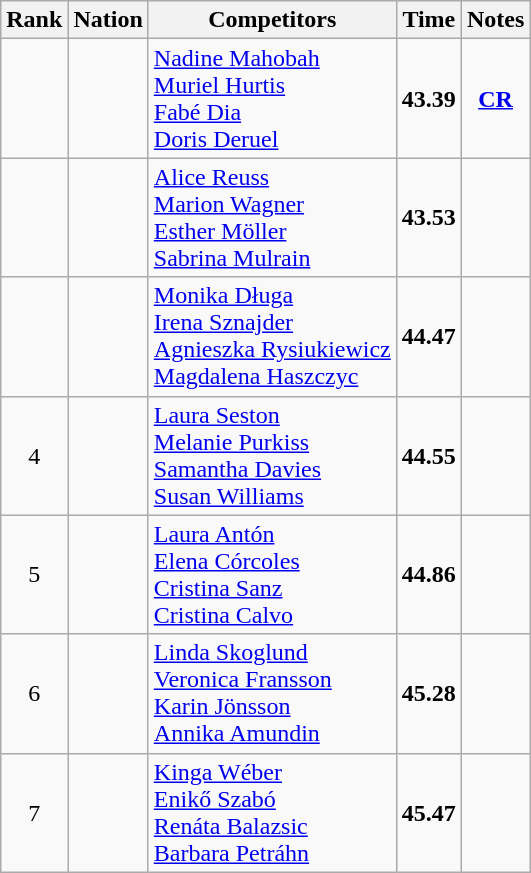<table class="wikitable sortable" style="text-align:center">
<tr>
<th>Rank</th>
<th>Nation</th>
<th>Competitors</th>
<th>Time</th>
<th>Notes</th>
</tr>
<tr>
<td></td>
<td align=left></td>
<td align=left><a href='#'>Nadine Mahobah</a><br><a href='#'>Muriel Hurtis</a><br><a href='#'>Fabé Dia</a><br><a href='#'>Doris Deruel</a></td>
<td><strong>43.39</strong></td>
<td><strong><a href='#'>CR</a></strong></td>
</tr>
<tr>
<td></td>
<td align=left></td>
<td align=left><a href='#'>Alice Reuss</a><br><a href='#'>Marion Wagner</a><br><a href='#'>Esther Möller</a><br><a href='#'>Sabrina Mulrain</a></td>
<td><strong>43.53</strong></td>
<td></td>
</tr>
<tr>
<td></td>
<td align=left></td>
<td align=left><a href='#'>Monika Długa</a><br><a href='#'>Irena Sznajder</a><br><a href='#'>Agnieszka Rysiukiewicz</a><br><a href='#'>Magdalena Haszczyc</a></td>
<td><strong>44.47</strong></td>
<td></td>
</tr>
<tr>
<td>4</td>
<td align=left></td>
<td align=left><a href='#'>Laura Seston</a><br><a href='#'>Melanie Purkiss</a><br><a href='#'>Samantha Davies</a><br><a href='#'>Susan Williams</a></td>
<td><strong>44.55</strong></td>
<td></td>
</tr>
<tr>
<td>5</td>
<td align=left></td>
<td align=left><a href='#'>Laura Antón</a><br><a href='#'>Elena Córcoles</a><br><a href='#'>Cristina Sanz</a><br><a href='#'>Cristina Calvo</a></td>
<td><strong>44.86</strong></td>
<td></td>
</tr>
<tr>
<td>6</td>
<td align=left></td>
<td align=left><a href='#'>Linda Skoglund</a><br><a href='#'>Veronica Fransson</a><br><a href='#'>Karin Jönsson</a><br><a href='#'>Annika Amundin</a></td>
<td><strong>45.28</strong></td>
<td></td>
</tr>
<tr>
<td>7</td>
<td align=left></td>
<td align=left><a href='#'>Kinga Wéber</a><br><a href='#'>Enikő Szabó</a><br><a href='#'>Renáta Balazsic</a><br><a href='#'>Barbara Petráhn</a></td>
<td><strong>45.47</strong></td>
<td></td>
</tr>
</table>
